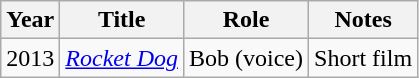<table class="wikitable">
<tr>
<th>Year</th>
<th>Title</th>
<th>Role</th>
<th class="unsortable">Notes</th>
</tr>
<tr>
<td>2013</td>
<td><em><a href='#'>Rocket Dog</a></em></td>
<td>Bob (voice)</td>
<td>Short film</td>
</tr>
</table>
